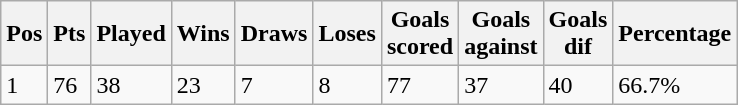<table class="wikitable">
<tr>
<th width="20">Pos</th>
<th width="20">Pts</th>
<th width="20">Played</th>
<th width="20">Wins</th>
<th width="20">Draws</th>
<th width="20">Loses</th>
<th width="20">Goals scored</th>
<th width="20">Goals against</th>
<th width="20">Goals dif</th>
<th width="20">Percentage</th>
</tr>
<tr>
<td>1</td>
<td>76</td>
<td>38</td>
<td>23</td>
<td>7</td>
<td>8</td>
<td>77</td>
<td>37</td>
<td>40</td>
<td>66.7%</td>
</tr>
</table>
